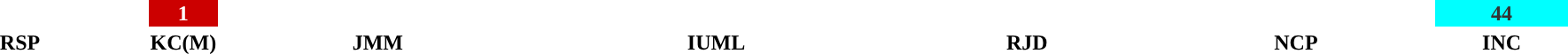<table style="width:100%; text-align:center;">
<tr style="color:white;">
<td style="background:"><strong>1</strong></td>
<td style="background:#c00; width:0.18%;"><strong>1</strong></td>
<td style="background:"><strong>2</strong></td>
<td style="background:"><strong>2</strong></td>
<td style="background:"><strong>4</strong></td>
<td style="background:"><strong>6</strong></td>
<td style="background:aqua; color:#333; width:8.0%;"><strong>44</strong></td>
</tr>
<tr>
<td><span><strong>RSP</strong></span></td>
<td><span><strong>KC(M)</strong></span></td>
<td><span><strong>JMM</strong></span></td>
<td><span><strong>IUML</strong></span></td>
<td><span><strong>RJD</strong></span></td>
<td><span><strong>NCP</strong></span></td>
<td><span><strong>INC</strong></span></td>
</tr>
</table>
